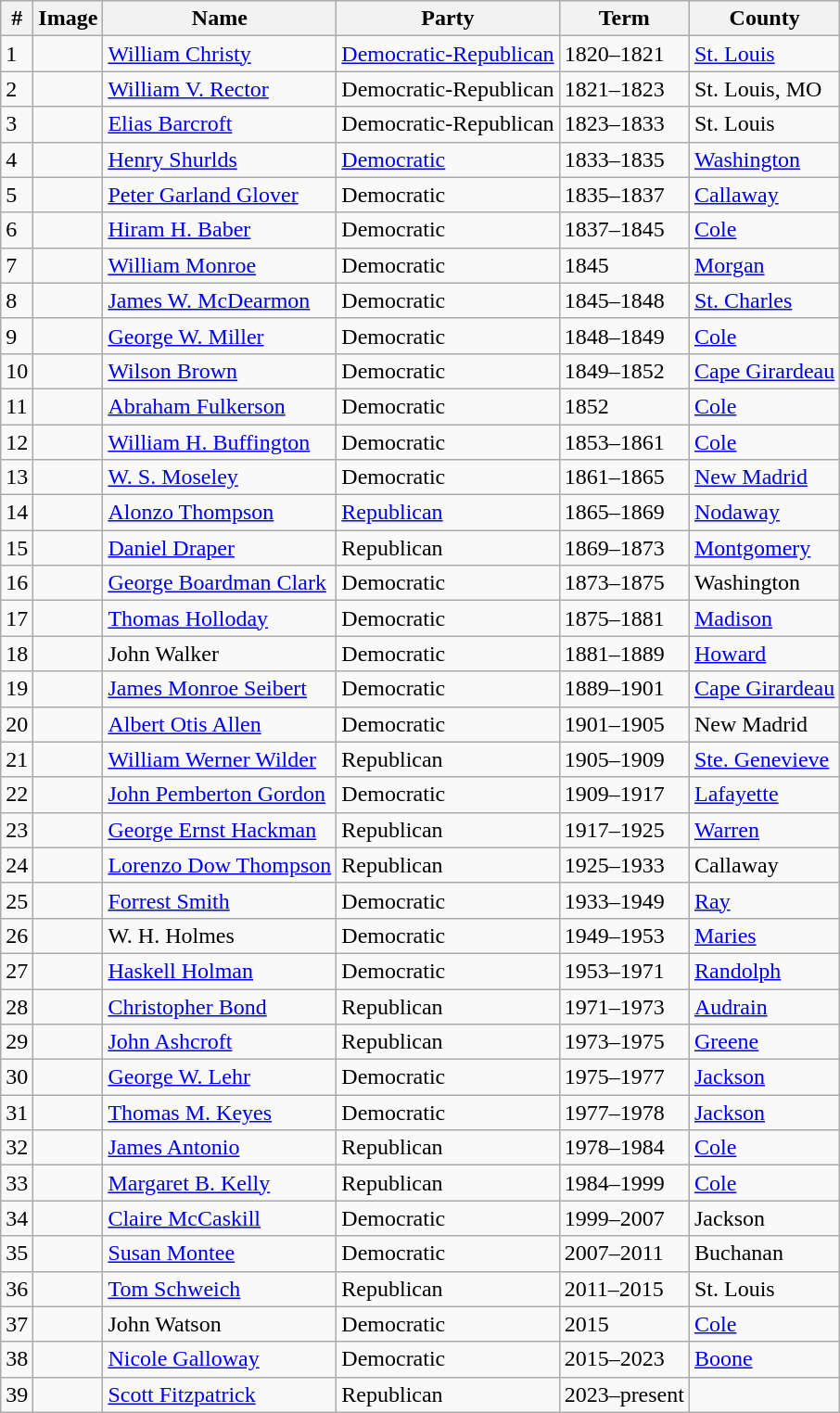<table class=wikitable>
<tr>
<th>#</th>
<th>Image</th>
<th>Name</th>
<th>Party</th>
<th>Term</th>
<th>County</th>
</tr>
<tr>
<td>1</td>
<td></td>
<td><a href='#'>William Christy</a></td>
<td><a href='#'>Democratic-Republican</a></td>
<td>1820–1821</td>
<td><a href='#'>St. Louis</a></td>
</tr>
<tr>
<td>2</td>
<td></td>
<td><a href='#'>William V. Rector</a></td>
<td>Democratic-Republican</td>
<td>1821–1823</td>
<td>St. Louis, MO</td>
</tr>
<tr>
<td>3</td>
<td></td>
<td><a href='#'>Elias Barcroft</a></td>
<td>Democratic-Republican</td>
<td>1823–1833</td>
<td>St. Louis</td>
</tr>
<tr>
<td>4</td>
<td></td>
<td><a href='#'>Henry Shurlds</a></td>
<td><a href='#'>Democratic</a></td>
<td>1833–1835</td>
<td><a href='#'>Washington</a></td>
</tr>
<tr>
<td>5</td>
<td></td>
<td><a href='#'>Peter Garland Glover</a></td>
<td>Democratic</td>
<td>1835–1837</td>
<td><a href='#'>Callaway</a></td>
</tr>
<tr>
<td>6</td>
<td></td>
<td><a href='#'>Hiram H. Baber</a></td>
<td>Democratic</td>
<td>1837–1845</td>
<td><a href='#'>Cole</a></td>
</tr>
<tr>
<td>7</td>
<td></td>
<td><a href='#'>William Monroe</a></td>
<td>Democratic</td>
<td>1845</td>
<td><a href='#'>Morgan</a></td>
</tr>
<tr>
<td>8</td>
<td></td>
<td><a href='#'>James W. McDearmon</a></td>
<td>Democratic</td>
<td>1845–1848</td>
<td><a href='#'>St. Charles</a></td>
</tr>
<tr>
<td>9</td>
<td></td>
<td><a href='#'>George W. Miller</a></td>
<td>Democratic</td>
<td>1848–1849</td>
<td><a href='#'>Cole</a></td>
</tr>
<tr>
<td>10</td>
<td></td>
<td><a href='#'>Wilson Brown</a></td>
<td>Democratic</td>
<td>1849–1852</td>
<td><a href='#'>Cape Girardeau</a></td>
</tr>
<tr>
<td>11</td>
<td></td>
<td><a href='#'>Abraham Fulkerson</a></td>
<td>Democratic</td>
<td>1852</td>
<td><a href='#'>Cole</a></td>
</tr>
<tr>
<td>12</td>
<td></td>
<td><a href='#'>William H. Buffington</a></td>
<td>Democratic</td>
<td>1853–1861</td>
<td><a href='#'>Cole</a></td>
</tr>
<tr>
<td>13</td>
<td></td>
<td><a href='#'>W. S. Moseley</a></td>
<td>Democratic</td>
<td>1861–1865</td>
<td><a href='#'>New Madrid</a></td>
</tr>
<tr>
<td>14</td>
<td></td>
<td><a href='#'>Alonzo Thompson</a></td>
<td><a href='#'>Republican</a></td>
<td>1865–1869</td>
<td><a href='#'>Nodaway</a></td>
</tr>
<tr>
<td>15</td>
<td></td>
<td><a href='#'>Daniel Draper</a></td>
<td>Republican</td>
<td>1869–1873</td>
<td><a href='#'>Montgomery</a></td>
</tr>
<tr>
<td>16</td>
<td></td>
<td><a href='#'>George Boardman Clark</a></td>
<td>Democratic</td>
<td>1873–1875</td>
<td>Washington</td>
</tr>
<tr>
<td>17</td>
<td></td>
<td><a href='#'>Thomas Holloday</a></td>
<td>Democratic</td>
<td>1875–1881</td>
<td><a href='#'>Madison</a></td>
</tr>
<tr>
<td>18</td>
<td></td>
<td>John Walker</td>
<td>Democratic</td>
<td>1881–1889</td>
<td><a href='#'>Howard</a></td>
</tr>
<tr>
<td>19</td>
<td></td>
<td><a href='#'>James Monroe Seibert</a></td>
<td>Democratic</td>
<td>1889–1901</td>
<td><a href='#'>Cape Girardeau</a></td>
</tr>
<tr>
<td>20</td>
<td></td>
<td><a href='#'>Albert Otis Allen</a></td>
<td>Democratic</td>
<td>1901–1905</td>
<td>New Madrid</td>
</tr>
<tr>
<td>21</td>
<td></td>
<td><a href='#'>William Werner Wilder</a></td>
<td>Republican</td>
<td>1905–1909</td>
<td><a href='#'>Ste. Genevieve</a></td>
</tr>
<tr>
<td>22</td>
<td></td>
<td><a href='#'>John Pemberton Gordon</a></td>
<td>Democratic</td>
<td>1909–1917</td>
<td><a href='#'>Lafayette</a></td>
</tr>
<tr>
<td>23</td>
<td></td>
<td><a href='#'>George Ernst Hackman</a></td>
<td>Republican</td>
<td>1917–1925</td>
<td><a href='#'>Warren</a></td>
</tr>
<tr>
<td>24</td>
<td></td>
<td><a href='#'>Lorenzo Dow Thompson</a></td>
<td>Republican</td>
<td>1925–1933</td>
<td>Callaway</td>
</tr>
<tr>
<td>25</td>
<td></td>
<td><a href='#'>Forrest Smith</a></td>
<td>Democratic</td>
<td>1933–1949</td>
<td><a href='#'>Ray</a></td>
</tr>
<tr>
<td>26</td>
<td></td>
<td>W. H. Holmes</td>
<td>Democratic</td>
<td>1949–1953</td>
<td><a href='#'>Maries</a></td>
</tr>
<tr>
<td>27</td>
<td></td>
<td><a href='#'>Haskell Holman</a></td>
<td>Democratic</td>
<td>1953–1971</td>
<td><a href='#'>Randolph</a></td>
</tr>
<tr>
<td>28</td>
<td></td>
<td><a href='#'>Christopher Bond</a></td>
<td>Republican</td>
<td>1971–1973</td>
<td><a href='#'>Audrain</a></td>
</tr>
<tr>
<td>29</td>
<td></td>
<td><a href='#'>John Ashcroft</a></td>
<td>Republican</td>
<td>1973–1975</td>
<td><a href='#'>Greene</a></td>
</tr>
<tr>
<td>30</td>
<td></td>
<td><a href='#'>George W. Lehr</a></td>
<td>Democratic</td>
<td>1975–1977</td>
<td><a href='#'>Jackson</a></td>
</tr>
<tr>
<td>31</td>
<td></td>
<td><a href='#'>Thomas M. Keyes</a></td>
<td>Democratic</td>
<td>1977–1978</td>
<td><a href='#'>Jackson</a></td>
</tr>
<tr>
<td>32</td>
<td></td>
<td><a href='#'>James Antonio</a></td>
<td>Republican</td>
<td>1978–1984</td>
<td><a href='#'>Cole</a></td>
</tr>
<tr>
<td>33</td>
<td></td>
<td><a href='#'>Margaret B. Kelly</a></td>
<td>Republican</td>
<td>1984–1999</td>
<td><a href='#'>Cole</a></td>
</tr>
<tr>
<td>34</td>
<td></td>
<td><a href='#'>Claire McCaskill</a></td>
<td>Democratic</td>
<td>1999–2007</td>
<td>Jackson</td>
</tr>
<tr>
<td>35</td>
<td></td>
<td><a href='#'>Susan Montee</a></td>
<td>Democratic</td>
<td>2007–2011</td>
<td>Buchanan</td>
</tr>
<tr>
<td>36</td>
<td></td>
<td><a href='#'>Tom Schweich</a></td>
<td>Republican</td>
<td>2011–2015</td>
<td>St. Louis</td>
</tr>
<tr>
<td>37</td>
<td></td>
<td>John Watson</td>
<td>Democratic</td>
<td>2015</td>
<td><a href='#'>Cole</a></td>
</tr>
<tr>
<td>38</td>
<td></td>
<td><a href='#'>Nicole Galloway</a></td>
<td>Democratic</td>
<td>2015–2023</td>
<td><a href='#'>Boone</a></td>
</tr>
<tr>
<td>39</td>
<td></td>
<td><a href='#'>Scott Fitzpatrick</a></td>
<td>Republican</td>
<td>2023–present</td>
<td></td>
</tr>
</table>
